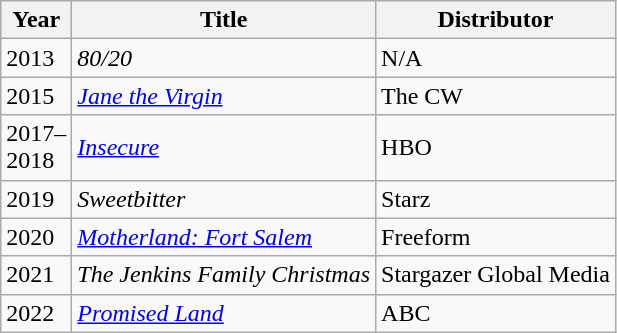<table class="wikitable">
<tr>
<th style="width:33px;">Year</th>
<th>Title</th>
<th>Distributor</th>
</tr>
<tr>
<td>2013</td>
<td><em>80/20</em></td>
<td>N/A</td>
</tr>
<tr>
<td>2015</td>
<td><em><a href='#'>Jane the Virgin</a></em></td>
<td>The CW</td>
</tr>
<tr>
<td>2017–2018</td>
<td><em><a href='#'>Insecure</a></em></td>
<td>HBO</td>
</tr>
<tr>
<td>2019</td>
<td><em>Sweetbitter</em></td>
<td>Starz</td>
</tr>
<tr>
<td>2020</td>
<td><em><a href='#'>Motherland: Fort Salem</a></em></td>
<td>Freeform</td>
</tr>
<tr>
<td>2021</td>
<td><em>The Jenkins Family Christmas</em></td>
<td>Stargazer Global Media</td>
</tr>
<tr>
<td>2022</td>
<td><em><a href='#'>Promised Land</a></em></td>
<td>ABC</td>
</tr>
</table>
